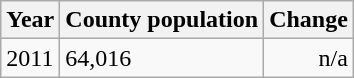<table class="wikitable">
<tr>
<th>Year</th>
<th>County population</th>
<th>Change</th>
</tr>
<tr>
<td>2011</td>
<td>64,016</td>
<td align="right">n/a</td>
</tr>
</table>
